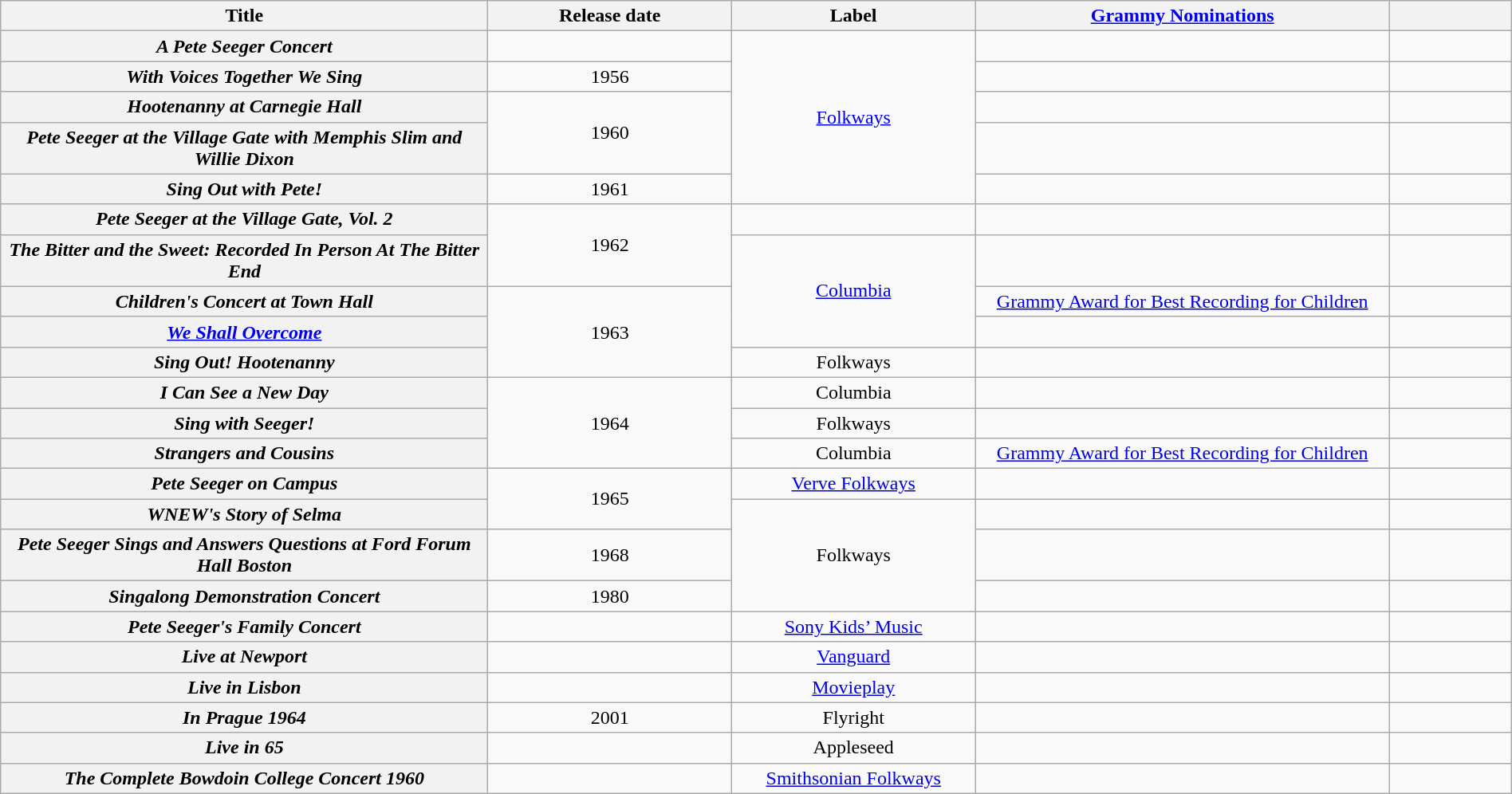<table class="wikitable plainrowheaders sortable" style="text-align:center;width:100%">
<tr>
<th scope="col" width="20%">Title</th>
<th scope="col" width="10%">Release date</th>
<th scope="col" width="10%">Label</th>
<th scope="col" width="17%"><a href='#'>Grammy Nominations</a></th>
<th scope="col" class="unsortable" width="5%"></th>
</tr>
<tr>
<th scope="row"><em>A Pete Seeger Concert</em></th>
<td></td>
<td rowspan="5"><a href='#'>Folkways</a></td>
<td></td>
<td></td>
</tr>
<tr>
<th scope="row"><em>With Voices Together We Sing</em></th>
<td>1956</td>
<td></td>
<td></td>
</tr>
<tr>
<th scope="row"><em>Hootenanny at Carnegie Hall</em></th>
<td rowspan="2">1960</td>
<td></td>
<td></td>
</tr>
<tr>
<th scope="row"><em>Pete Seeger at the Village Gate with Memphis Slim and Willie Dixon</em></th>
<td></td>
<td></td>
</tr>
<tr>
<th scope="row"><em>Sing Out with Pete!</em></th>
<td>1961</td>
<td></td>
<td></td>
</tr>
<tr>
<th scope="row"><em>Pete Seeger at the Village Gate, Vol. 2</em></th>
<td rowspan="2">1962</td>
<td></td>
<td></td>
<td></td>
</tr>
<tr>
<th scope="row"><em>The Bitter and the Sweet: Recorded In Person At The Bitter End</em></th>
<td rowspan="3"><a href='#'>Columbia</a></td>
<td></td>
<td></td>
</tr>
<tr>
<th scope="row"><em>Children's Concert at Town Hall</em></th>
<td rowspan="3">1963</td>
<td><a href='#'>Grammy Award for Best Recording for Children</a></td>
<td></td>
</tr>
<tr>
<th scope="row"><em><a href='#'>We Shall Overcome</a></em></th>
<td></td>
<td></td>
</tr>
<tr>
<th scope="row"><em>Sing Out! Hootenanny</em></th>
<td>Folkways</td>
<td></td>
<td></td>
</tr>
<tr>
<th scope="row"><em>I Can See a New Day</em></th>
<td rowspan="3">1964</td>
<td>Columbia</td>
<td></td>
<td></td>
</tr>
<tr>
<th scope="row"><em>Sing with Seeger!</em></th>
<td>Folkways</td>
<td></td>
<td></td>
</tr>
<tr>
<th scope="row"><em>Strangers and Cousins</em></th>
<td>Columbia</td>
<td><a href='#'>Grammy Award for Best Recording for Children</a></td>
<td></td>
</tr>
<tr>
<th scope="row"><em>Pete Seeger on Campus</em></th>
<td rowspan="2">1965</td>
<td><a href='#'>Verve Folkways</a></td>
<td></td>
<td></td>
</tr>
<tr>
<th scope="row"><em>WNEW's Story of Selma</em></th>
<td rowspan="3">Folkways</td>
<td></td>
<td></td>
</tr>
<tr>
<th scope="row"><em>Pete Seeger Sings and Answers Questions at Ford Forum Hall Boston</em></th>
<td>1968</td>
<td></td>
<td></td>
</tr>
<tr>
<th scope="row"><em>Singalong Demonstration Concert</em></th>
<td>1980</td>
<td></td>
<td></td>
</tr>
<tr>
<th scope="row"><em>Pete Seeger's Family Concert</em></th>
<td></td>
<td><a href='#'>Sony Kids’ Music</a></td>
<td></td>
<td></td>
</tr>
<tr>
<th scope="row"><em>Live at Newport</em></th>
<td></td>
<td><a href='#'>Vanguard</a></td>
<td></td>
<td></td>
</tr>
<tr>
<th scope="row"><em>Live in Lisbon</em></th>
<td></td>
<td><a href='#'>Movieplay</a></td>
<td></td>
<td></td>
</tr>
<tr>
<th scope="row"><em>In Prague 1964</em></th>
<td>2001</td>
<td>Flyright</td>
<td></td>
<td></td>
</tr>
<tr>
<th scope="row"><em>Live in 65</em></th>
<td></td>
<td>Appleseed</td>
<td></td>
<td></td>
</tr>
<tr>
<th scope="row"><em>The Complete Bowdoin College Concert 1960</em></th>
<td></td>
<td><a href='#'>Smithsonian Folkways</a></td>
<td></td>
<td></td>
</tr>
</table>
